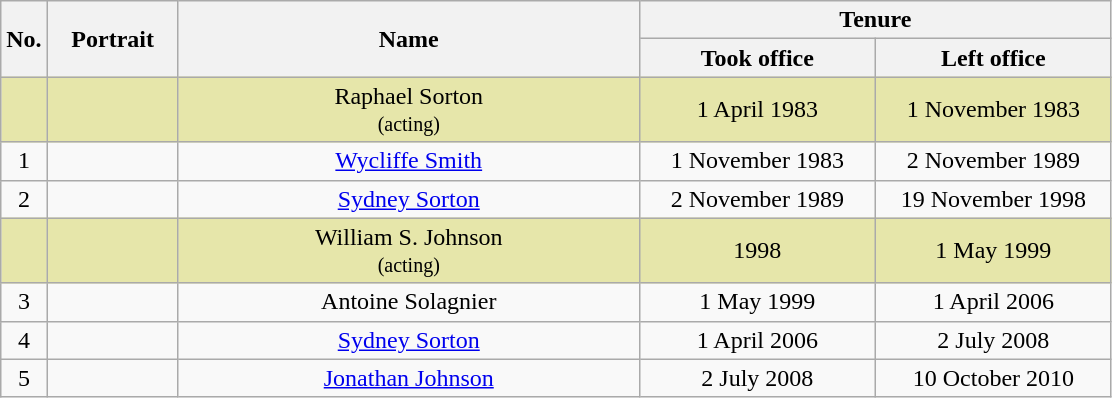<table class="wikitable" style="clear:right; text-align:center">
<tr>
<th scope="col" style="width:20px;" rowspan="2">No.</th>
<th scope="col"  style="width:80px; text-align:center;" rowspan="2">Portrait</th>
<th scope="col" style="width:300px;" rowspan="2">Name</th>
<th scope="col" style="width:300px;" colspan="2">Tenure</th>
</tr>
<tr>
<th scope="col" style="width:150px;">Took office</th>
<th scope="col" style="width:150px;">Left office</th>
</tr>
<tr>
<th style="background: #E6E6AA;"></th>
<td bgcolor=#E6E6AA></td>
<td bgcolor=#E6E6AA>Raphael Sorton<br><small>(acting)</small></td>
<td bgcolor=#E6E6AA>1 April 1983</td>
<td bgcolor=#E6E6AA>1 November 1983</td>
</tr>
<tr>
<td>1</td>
<td style="text-align: center;"></td>
<td><a href='#'>Wycliffe Smith</a></td>
<td>1 November 1983</td>
<td>2 November 1989</td>
</tr>
<tr>
<td>2</td>
<td style="text-align: center;"></td>
<td><a href='#'>Sydney Sorton</a></td>
<td>2 November 1989</td>
<td>19 November 1998</td>
</tr>
<tr>
<th style="background: #E6E6AA;"></th>
<td bgcolor=#E6E6AA></td>
<td bgcolor=#E6E6AA>William S. Johnson<br><small>(acting)</small></td>
<td bgcolor=#E6E6AA>1998</td>
<td bgcolor=#E6E6AA>1 May 1999</td>
</tr>
<tr>
<td>3</td>
<td style="text-align: center;"></td>
<td>Antoine Solagnier</td>
<td>1 May 1999</td>
<td>1 April 2006</td>
</tr>
<tr>
<td>4</td>
<td style="text-align: center;"></td>
<td><a href='#'>Sydney Sorton</a></td>
<td>1 April 2006</td>
<td>2 July 2008</td>
</tr>
<tr>
<td>5</td>
<td style="text-align: center;"></td>
<td><a href='#'>Jonathan Johnson</a></td>
<td>2 July 2008</td>
<td>10 October 2010</td>
</tr>
</table>
